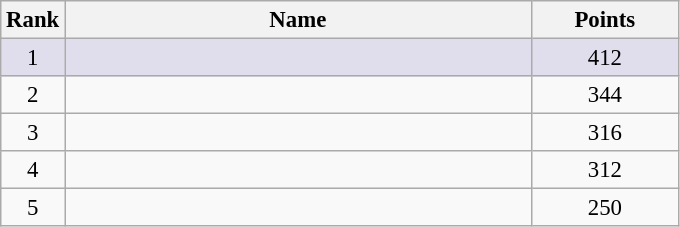<table class="wikitable" style="font-size:95%">
<tr>
<th scope="col">Rank</th>
<th scope="col" style="width:20em">Name</th>
<th scope="col" style="width:6em">Points</th>
</tr>
<tr bgcolor="#E0DDED" align="center">
<td>1</td>
<td align="left"></td>
<td>412</td>
</tr>
<tr align="center">
<td>2</td>
<td align="left"></td>
<td>344</td>
</tr>
<tr align="center">
<td>3</td>
<td align="left"></td>
<td>316</td>
</tr>
<tr align="center">
<td>4</td>
<td align="left"></td>
<td>312</td>
</tr>
<tr align="center">
<td>5</td>
<td align="left"></td>
<td>250</td>
</tr>
</table>
